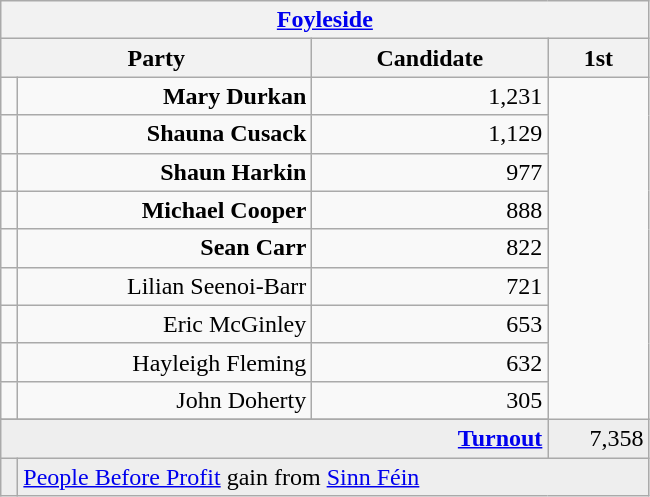<table class="wikitable">
<tr>
<th colspan="4" align="center"><a href='#'>Foyleside</a></th>
</tr>
<tr>
<th colspan="2" align="center" width=200>Party</th>
<th width=150>Candidate</th>
<th width=60>1st </th>
</tr>
<tr>
<td></td>
<td align="right"><strong>Mary Durkan</strong></td>
<td align="right">1,231</td>
</tr>
<tr>
<td></td>
<td align="right"><strong>Shauna Cusack</strong></td>
<td align="right">1,129</td>
</tr>
<tr>
<td></td>
<td align="right"><strong>Shaun Harkin</strong></td>
<td align="right">977</td>
</tr>
<tr>
<td></td>
<td align="right"><strong>Michael Cooper</strong></td>
<td align="right">888</td>
</tr>
<tr>
<td></td>
<td align="right"><strong>Sean Carr</strong></td>
<td align="right">822</td>
</tr>
<tr>
<td></td>
<td align="right">Lilian Seenoi-Barr</td>
<td align="right">721</td>
</tr>
<tr>
<td></td>
<td align="right">Eric McGinley</td>
<td align="right">653</td>
</tr>
<tr>
<td></td>
<td align="right">Hayleigh Fleming</td>
<td align="right">632</td>
</tr>
<tr>
<td></td>
<td align="right">John Doherty</td>
<td align="right">305</td>
</tr>
<tr>
</tr>
<tr bgcolor="EEEEEE">
<td colspan=3 align="right"><strong><a href='#'>Turnout</a></strong></td>
<td align="right">7,358</td>
</tr>
<tr bgcolor="EEEEEE">
<td bgcolor=></td>
<td colspan=4 bgcolor="EEEEEE"><a href='#'>People Before Profit</a> gain from <a href='#'>Sinn Féin</a></td>
</tr>
</table>
